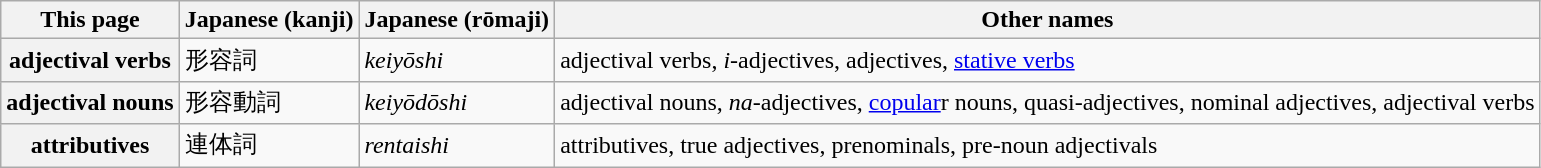<table class="wikitable" |>
<tr>
<th>This page</th>
<th>Japanese (kanji)</th>
<th>Japanese (rōmaji)</th>
<th>Other names</th>
</tr>
<tr>
<th>adjectival verbs</th>
<td>形容詞</td>
<td><em>keiyōshi</em></td>
<td>adjectival verbs, <em>i</em>-adjectives, adjectives, <a href='#'>stative verbs</a></td>
</tr>
<tr>
<th>adjectival nouns</th>
<td>形容動詞</td>
<td><em>keiyōdōshi</em></td>
<td>adjectival nouns, <em>na</em>-adjectives, <a href='#'>copular</a>r nouns, quasi-adjectives, nominal adjectives, adjectival verbs</td>
</tr>
<tr>
<th>attributives</th>
<td>連体詞</td>
<td><em>rentaishi</em></td>
<td>attributives, true adjectives, prenominals, pre-noun adjectivals</td>
</tr>
</table>
